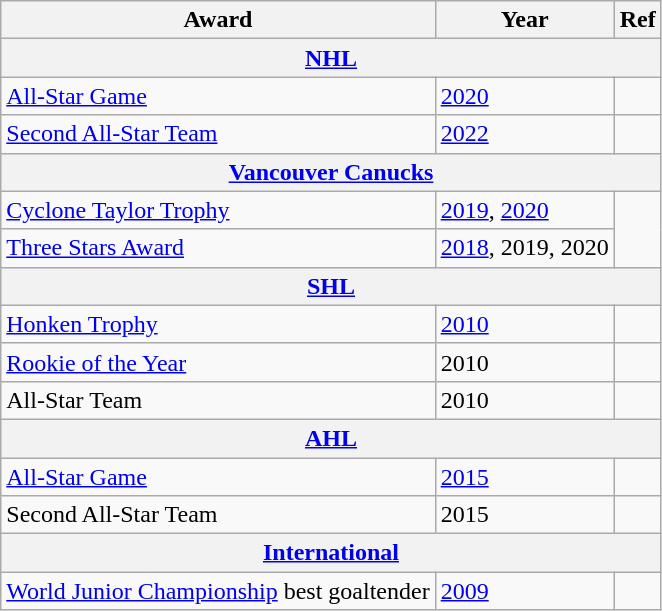<table class="wikitable">
<tr>
<th>Award</th>
<th>Year</th>
<th>Ref</th>
</tr>
<tr>
<th colspan="3"><a href='#'>NHL</a></th>
</tr>
<tr>
<td><a href='#'>All-Star Game</a></td>
<td><a href='#'>2020</a></td>
<td></td>
</tr>
<tr>
<td><a href='#'>Second All-Star Team</a></td>
<td><a href='#'>2022</a></td>
<td></td>
</tr>
<tr>
<th colspan="3"><a href='#'>Vancouver Canucks</a></th>
</tr>
<tr>
<td><a href='#'>Cyclone Taylor Trophy</a></td>
<td><a href='#'>2019</a>, <a href='#'>2020</a></td>
</tr>
<tr>
<td><a href='#'>Three Stars Award</a></td>
<td><a href='#'>2018</a>, 2019, 2020</td>
</tr>
<tr>
<th colspan="3"><a href='#'>SHL</a></th>
</tr>
<tr>
<td><a href='#'>Honken Trophy</a></td>
<td><a href='#'>2010</a></td>
<td></td>
</tr>
<tr>
<td><a href='#'>Rookie of the Year</a></td>
<td>2010</td>
<td></td>
</tr>
<tr>
<td>All-Star Team</td>
<td>2010</td>
<td></td>
</tr>
<tr>
<th colspan="3"><a href='#'>AHL</a></th>
</tr>
<tr>
<td><a href='#'>All-Star Game</a></td>
<td><a href='#'>2015</a></td>
<td></td>
</tr>
<tr>
<td>Second All-Star Team</td>
<td>2015</td>
<td></td>
</tr>
<tr>
<th colspan="3"><a href='#'>International</a></th>
</tr>
<tr>
<td><a href='#'>World Junior Championship</a> best goaltender</td>
<td><a href='#'>2009</a></td>
<td></td>
</tr>
</table>
